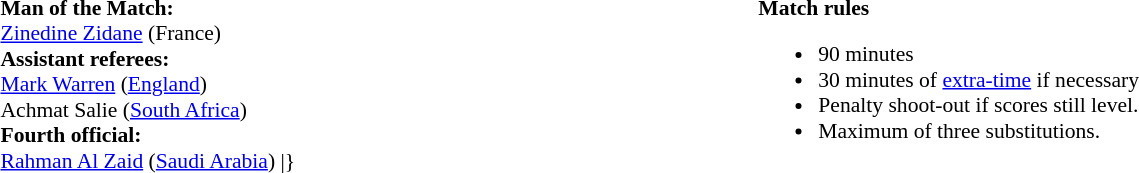<table width=100% style="font-size: 90%">
<tr>
<td><br><strong>Man of the Match:</strong>
<br><a href='#'>Zinedine Zidane</a> (France)<br><strong>Assistant referees:</strong>
<br><a href='#'>Mark Warren</a> (<a href='#'>England</a>)
<br>Achmat Salie (<a href='#'>South Africa</a>)
<br><strong>Fourth official:</strong>
<br><a href='#'>Rahman Al Zaid</a> (<a href='#'>Saudi Arabia</a>)
<includeonly>|}</includeonly></td>
<td style="width:60%; vertical-align:top;"><br><strong>Match rules</strong><ul><li>90 minutes</li><li>30 minutes of <a href='#'>extra-time</a> if necessary</li><li>Penalty shoot-out if scores still level.</li><li>Maximum of three substitutions.</li></ul></td>
</tr>
</table>
